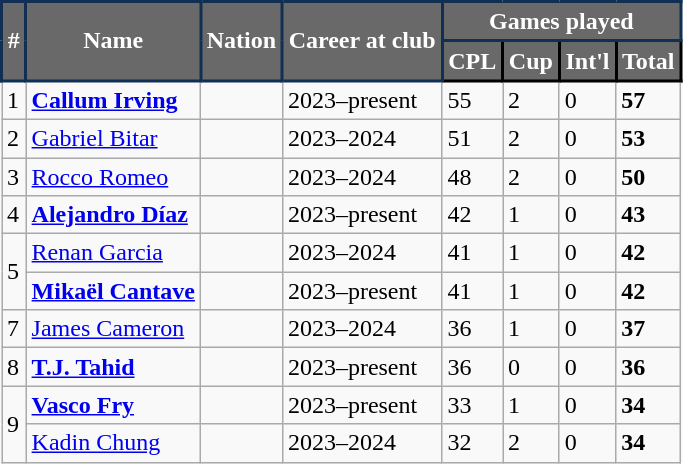<table class="wikitable sortable">
<tr>
<th rowspan="2" style="background:#696969; color:#FFF; border:2px solid #102F52;" scope="col">#</th>
<th rowspan="2" style="background:#696969; color:#FFF; border:2px solid #102F52;" scope="col">Name</th>
<th rowspan="2" style="background:#696969; color:#FFF; border:2px solid #102F52;" scope="col">Nation</th>
<th rowspan="2" style="background:#696969; color:#FFF; border:2px solid #102F52;" scope="col">Career at club</th>
<th colspan="4" style="background:#696969; color:#FFF; border:2px solid #102F52;" scope="col">Games played</th>
</tr>
<tr>
<th style="background:#696969; color:#FFF; border: 2px solid #000000;">CPL</th>
<th style="background:#696969; color:#FFF; border: 2px solid #000000;">Cup</th>
<th style="background:#696969; color:#FFF; border: 2px solid #000000;">Int'l</th>
<th style="background:#696969; color:#FFF; border: 2px solid #000000;">Total</th>
</tr>
<tr>
<td>1</td>
<td><strong><a href='#'>Callum Irving</a></strong></td>
<td></td>
<td>2023–present</td>
<td>55</td>
<td>2</td>
<td>0</td>
<td><strong>57</strong></td>
</tr>
<tr>
<td>2</td>
<td><a href='#'>Gabriel Bitar</a></td>
<td></td>
<td>2023–2024</td>
<td>51</td>
<td>2</td>
<td>0</td>
<td><strong>53</strong></td>
</tr>
<tr>
<td>3</td>
<td><a href='#'>Rocco Romeo</a></td>
<td></td>
<td>2023–2024</td>
<td>48</td>
<td>2</td>
<td>0</td>
<td><strong>50</strong></td>
</tr>
<tr>
<td>4</td>
<td><strong><a href='#'>Alejandro Díaz</a></strong></td>
<td></td>
<td>2023–present</td>
<td>42</td>
<td>1</td>
<td>0</td>
<td><strong>43</strong></td>
</tr>
<tr>
<td rowspan="2">5</td>
<td><a href='#'>Renan Garcia</a></td>
<td></td>
<td>2023–2024</td>
<td>41</td>
<td>1</td>
<td>0</td>
<td><strong>42</strong></td>
</tr>
<tr>
<td><strong><a href='#'>Mikaël Cantave</a></strong></td>
<td></td>
<td>2023–present</td>
<td>41</td>
<td>1</td>
<td>0</td>
<td><strong>42</strong></td>
</tr>
<tr>
<td>7</td>
<td><a href='#'>James Cameron</a></td>
<td></td>
<td>2023–2024</td>
<td>36</td>
<td>1</td>
<td>0</td>
<td><strong>37</strong></td>
</tr>
<tr>
<td>8</td>
<td><strong><a href='#'>T.J. Tahid</a></strong></td>
<td></td>
<td>2023–present</td>
<td>36</td>
<td>0</td>
<td>0</td>
<td><strong>36</strong></td>
</tr>
<tr>
<td rowspan="2">9</td>
<td><strong><a href='#'>Vasco Fry</a></strong></td>
<td></td>
<td>2023–present</td>
<td>33</td>
<td>1</td>
<td>0</td>
<td><strong>34</strong></td>
</tr>
<tr>
<td><a href='#'>Kadin Chung</a></td>
<td></td>
<td>2023–2024</td>
<td>32</td>
<td>2</td>
<td>0</td>
<td><strong>34</strong></td>
</tr>
</table>
